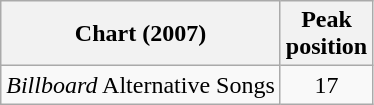<table class="wikitable">
<tr>
<th>Chart (2007)</th>
<th>Peak<br>position</th>
</tr>
<tr>
<td><em>Billboard</em> Alternative Songs</td>
<td align="center">17</td>
</tr>
</table>
